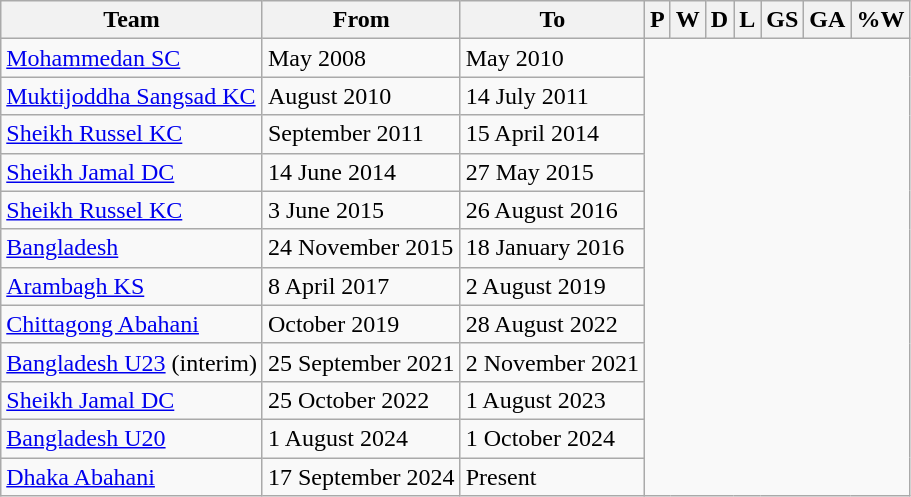<table class="wikitable sortable" style="text-align: center">
<tr>
<th>Team</th>
<th class="unsortable">From</th>
<th class="unsortable">To</th>
<th abbr="1">P</th>
<th abbr="1">W</th>
<th abbr="0">D</th>
<th abbr="1">L</th>
<th abbr="2">GS</th>
<th abbr="4">GA</th>
<th abbr="50">%W</th>
</tr>
<tr>
<td align=left><a href='#'>Mohammedan SC</a></td>
<td align=left>May 2008</td>
<td align=left>May 2010<br></td>
</tr>
<tr>
<td align=left><a href='#'>Muktijoddha Sangsad KC</a></td>
<td align=left>August 2010</td>
<td align=left>14 July 2011<br></td>
</tr>
<tr>
<td align=left><a href='#'>Sheikh Russel KC</a></td>
<td align=left>September 2011</td>
<td align=left>15 April 2014<br></td>
</tr>
<tr>
<td align=left><a href='#'>Sheikh Jamal DC</a></td>
<td align=left>14 June 2014</td>
<td align=left>27 May 2015<br></td>
</tr>
<tr>
<td align=left><a href='#'>Sheikh Russel KC</a></td>
<td align=left>3 June 2015</td>
<td align=left>26 August 2016<br></td>
</tr>
<tr>
<td align=left><a href='#'>Bangladesh</a></td>
<td align=left>24 November 2015</td>
<td align=left>18 January 2016<br></td>
</tr>
<tr>
<td align=left><a href='#'>Arambagh KS</a></td>
<td align=left>8 April 2017</td>
<td align=left>2 August 2019<br></td>
</tr>
<tr>
<td align=left><a href='#'>Chittagong Abahani</a></td>
<td align=left>October 2019</td>
<td align=left>28 August 2022<br></td>
</tr>
<tr>
<td align=left><a href='#'>Bangladesh U23</a> (interim)</td>
<td align=left>25 September 2021</td>
<td align=left>2 November 2021<br></td>
</tr>
<tr>
<td align=left><a href='#'>Sheikh Jamal DC</a></td>
<td align=left>25 October 2022</td>
<td align=left>1 August 2023<br></td>
</tr>
<tr>
<td align=left><a href='#'>Bangladesh U20</a></td>
<td align=left>1 August 2024</td>
<td align=left>1 October 2024<br></td>
</tr>
<tr>
<td align=left><a href='#'>Dhaka Abahani</a></td>
<td align=left>17 September 2024</td>
<td align=left>Present<br></td>
</tr>
</table>
